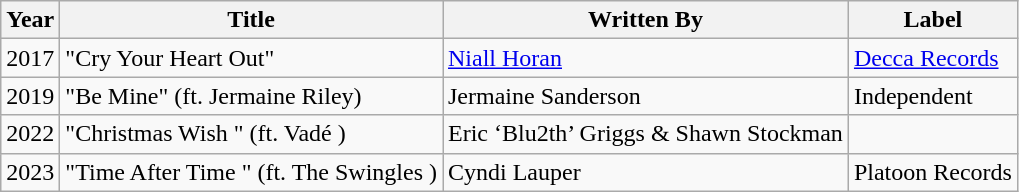<table class="wikitable">
<tr>
<th>Year</th>
<th>Title</th>
<th>Written By</th>
<th>Label</th>
</tr>
<tr>
<td>2017</td>
<td>"Cry Your Heart Out"</td>
<td><a href='#'>Niall Horan</a></td>
<td><a href='#'>Decca Records</a></td>
</tr>
<tr>
<td>2019</td>
<td>"Be Mine" (ft. Jermaine Riley)</td>
<td>Jermaine Sanderson</td>
<td>Independent</td>
</tr>
<tr>
<td>2022</td>
<td>"Christmas Wish " (ft. Vadé )</td>
<td>Eric ‘Blu2th’ Griggs & Shawn Stockman</td>
</tr>
<tr>
<td>2023</td>
<td>"Time After Time " (ft. The Swingles )</td>
<td>Cyndi Lauper</td>
<td>Platoon Records</td>
</tr>
</table>
